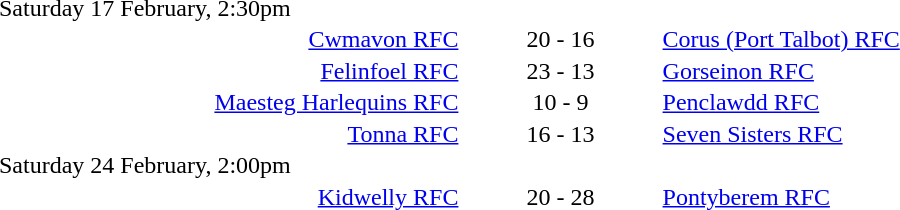<table style="width:70%;" cellspacing="1">
<tr>
<th width=35%></th>
<th width=15%></th>
<th></th>
</tr>
<tr>
<td>Saturday 17 February, 2:30pm</td>
</tr>
<tr>
<td align=right><a href='#'>Cwmavon RFC</a></td>
<td align=center>20 - 16</td>
<td><a href='#'>Corus (Port Talbot) RFC</a></td>
</tr>
<tr>
<td align=right><a href='#'>Felinfoel RFC</a></td>
<td align=center>23 - 13</td>
<td><a href='#'>Gorseinon RFC</a></td>
</tr>
<tr>
<td align=right><a href='#'>Maesteg Harlequins RFC</a></td>
<td align=center>10 - 9</td>
<td><a href='#'>Penclawdd RFC</a></td>
</tr>
<tr>
<td align=right><a href='#'>Tonna RFC</a></td>
<td align=center>16 - 13</td>
<td><a href='#'>Seven Sisters RFC</a></td>
</tr>
<tr>
<td>Saturday 24 February, 2:00pm</td>
</tr>
<tr>
<td align=right><a href='#'>Kidwelly RFC</a></td>
<td align=center>20 - 28</td>
<td><a href='#'>Pontyberem RFC</a></td>
</tr>
</table>
